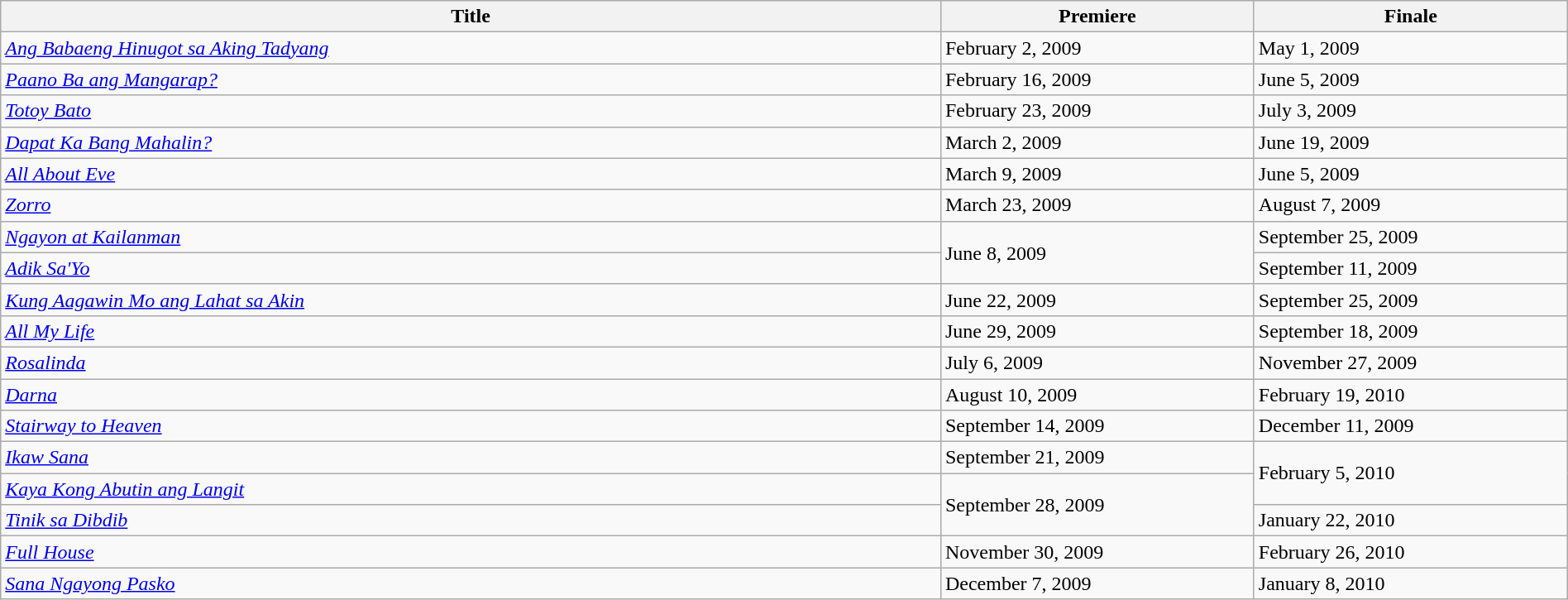<table class="wikitable sortable" width="100%">
<tr>
<th style="width:60%;">Title</th>
<th style="width:20%;">Premiere</th>
<th style="width:20%;">Finale</th>
</tr>
<tr>
<td><em><a href='#'>Ang Babaeng Hinugot sa Aking Tadyang</a></em> </td>
<td>February 2, 2009</td>
<td>May 1, 2009</td>
</tr>
<tr>
<td><em><a href='#'>Paano Ba ang Mangarap?</a></em> </td>
<td>February 16, 2009</td>
<td>June 5, 2009</td>
</tr>
<tr>
<td><em><a href='#'>Totoy Bato</a></em></td>
<td>February 23, 2009</td>
<td>July 3, 2009</td>
</tr>
<tr>
<td><em><a href='#'>Dapat Ka Bang Mahalin?</a></em> </td>
<td>March 2, 2009</td>
<td>June 19, 2009</td>
</tr>
<tr>
<td><em><a href='#'>All About Eve</a></em></td>
<td>March 9, 2009</td>
<td>June 5, 2009</td>
</tr>
<tr>
<td><em><a href='#'>Zorro</a></em></td>
<td>March 23, 2009</td>
<td>August 7, 2009</td>
</tr>
<tr>
<td><em><a href='#'>Ngayon at Kailanman</a></em> </td>
<td rowspan=2>June 8, 2009</td>
<td>September 25, 2009</td>
</tr>
<tr>
<td><em><a href='#'>Adik Sa'Yo</a></em> </td>
<td>September 11, 2009</td>
</tr>
<tr>
<td><em><a href='#'>Kung Aagawin Mo ang Lahat sa Akin</a></em> </td>
<td>June 22, 2009</td>
<td>September 25, 2009</td>
</tr>
<tr>
<td><em><a href='#'>All My Life</a></em></td>
<td>June 29, 2009</td>
<td>September 18, 2009</td>
</tr>
<tr>
<td><em><a href='#'>Rosalinda</a></em></td>
<td>July 6, 2009</td>
<td>November 27, 2009</td>
</tr>
<tr>
<td><em><a href='#'>Darna</a></em></td>
<td>August 10, 2009</td>
<td>February 19, 2010</td>
</tr>
<tr>
<td><em><a href='#'>Stairway to Heaven</a></em></td>
<td>September 14, 2009</td>
<td>December 11, 2009</td>
</tr>
<tr>
<td><em><a href='#'>Ikaw Sana</a></em> </td>
<td>September 21, 2009</td>
<td rowspan=2>February 5, 2010</td>
</tr>
<tr>
<td><em><a href='#'>Kaya Kong Abutin ang Langit</a></em> </td>
<td rowspan=2>September 28, 2009</td>
</tr>
<tr>
<td><em><a href='#'>Tinik sa Dibdib</a></em> </td>
<td>January 22, 2010</td>
</tr>
<tr>
<td><em><a href='#'>Full House</a></em></td>
<td>November 30, 2009</td>
<td>February 26, 2010</td>
</tr>
<tr>
<td><em><a href='#'>Sana Ngayong Pasko</a></em> </td>
<td>December 7, 2009</td>
<td>January 8, 2010</td>
</tr>
</table>
